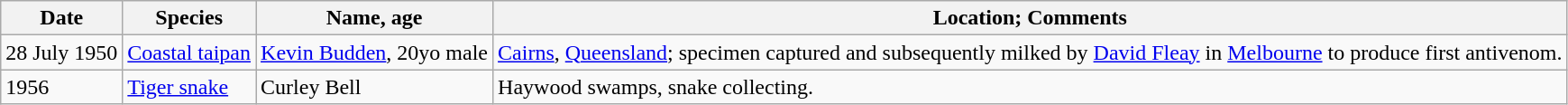<table class="wikitable sortable">
<tr>
<th scope="col">Date</th>
<th scope="col">Species</th>
<th scope="col">Name, age</th>
<th scope="col" class="unsortable">Location; Comments</th>
</tr>
<tr>
<td data-sort-value="1950-07-28">28 July 1950</td>
<td><a href='#'>Coastal taipan</a></td>
<td data-sort-value="budden, kevin"><a href='#'>Kevin Budden</a>, 20yo male</td>
<td><a href='#'>Cairns</a>, <a href='#'>Queensland</a>; specimen captured and subsequently milked by <a href='#'>David Fleay</a> in <a href='#'>Melbourne</a> to produce first antivenom.</td>
</tr>
<tr>
<td data-sort-value="1956-01-01">1956</td>
<td><a href='#'>Tiger snake</a></td>
<td data-sort-value="bell, curley">Curley Bell</td>
<td>Haywood swamps, snake collecting.</td>
</tr>
</table>
